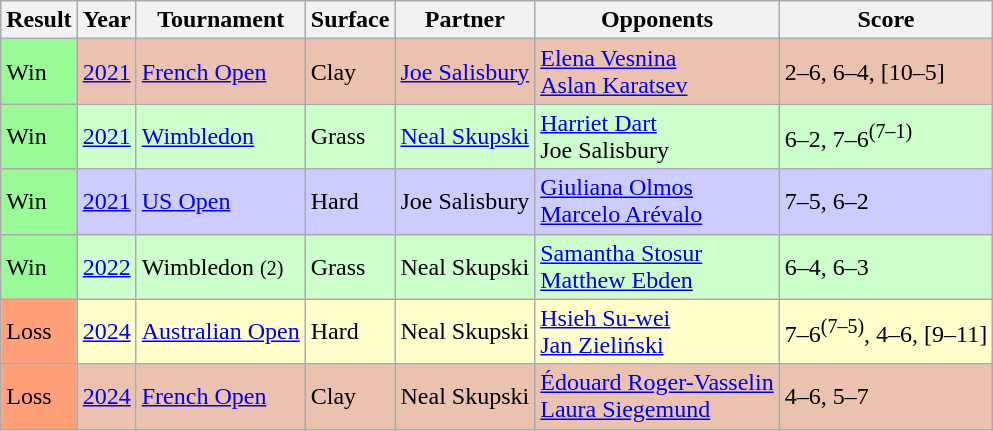<table class="sortable wikitable">
<tr>
<th>Result</th>
<th>Year</th>
<th>Tournament</th>
<th>Surface</th>
<th>Partner</th>
<th>Opponents</th>
<th class="unsortable">Score</th>
</tr>
<tr bgcolor=ebc2af>
<td bgcolor=98fb98>Win</td>
<td><a href='#'>2021</a></td>
<td><a href='#'>French Open</a></td>
<td>Clay</td>
<td> <a href='#'>Joe Salisbury</a></td>
<td> <a href='#'>Elena Vesnina</a><br> <a href='#'>Aslan Karatsev</a></td>
<td>2–6, 6–4, [10–5]</td>
</tr>
<tr bgcolor=ccffcc>
<td bgcolor=98fb98>Win</td>
<td><a href='#'>2021</a></td>
<td><a href='#'>Wimbledon</a></td>
<td>Grass</td>
<td> <a href='#'>Neal Skupski</a></td>
<td> <a href='#'>Harriet Dart</a><br> Joe Salisbury</td>
<td>6–2, 7–6<sup>(7–1)</sup></td>
</tr>
<tr bgcolor=ccccff>
<td bgcolor=98FB98>Win</td>
<td><a href='#'>2021</a></td>
<td><a href='#'>US Open</a></td>
<td>Hard</td>
<td> Joe Salisbury</td>
<td> <a href='#'>Giuliana Olmos</a><br> <a href='#'>Marcelo Arévalo</a></td>
<td>7–5, 6–2</td>
</tr>
<tr bgcolor=ccffcc>
<td bgcolor=98fb98>Win</td>
<td><a href='#'>2022</a></td>
<td>Wimbledon <small>(2)</small></td>
<td>Grass</td>
<td> Neal Skupski</td>
<td> <a href='#'>Samantha Stosur</a><br> <a href='#'>Matthew Ebden</a></td>
<td>6–4, 6–3</td>
</tr>
<tr bgcolor=ffffcc>
<td bgcolor=ffa07a>Loss</td>
<td><a href='#'>2024</a></td>
<td><a href='#'>Australian Open</a></td>
<td>Hard</td>
<td> Neal Skupski</td>
<td> <a href='#'>Hsieh Su-wei</a><br> <a href='#'>Jan Zieliński</a></td>
<td>7–6<sup>(7–5)</sup>, 4–6, [9–11]</td>
</tr>
<tr bgcolor=ebc2af>
<td bgcolor=ffa07a>Loss</td>
<td><a href='#'>2024</a></td>
<td><a href='#'>French Open</a></td>
<td>Clay</td>
<td> Neal Skupski</td>
<td> <a href='#'>Édouard Roger-Vasselin</a> <br>  <a href='#'>Laura Siegemund</a></td>
<td>4–6, 5–7</td>
</tr>
</table>
